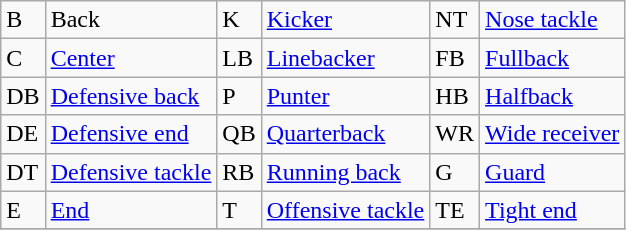<table class="wikitable">
<tr>
<td>B</td>
<td>Back</td>
<td>K</td>
<td><a href='#'>Kicker</a></td>
<td>NT</td>
<td><a href='#'>Nose tackle</a></td>
</tr>
<tr>
<td>C</td>
<td><a href='#'>Center</a></td>
<td>LB</td>
<td><a href='#'>Linebacker</a></td>
<td>FB</td>
<td><a href='#'>Fullback</a></td>
</tr>
<tr>
<td>DB</td>
<td><a href='#'>Defensive back</a></td>
<td>P</td>
<td><a href='#'>Punter</a></td>
<td>HB</td>
<td><a href='#'>Halfback</a></td>
</tr>
<tr>
<td>DE</td>
<td><a href='#'>Defensive end</a></td>
<td>QB</td>
<td><a href='#'>Quarterback</a></td>
<td>WR</td>
<td><a href='#'>Wide receiver</a></td>
</tr>
<tr>
<td>DT</td>
<td><a href='#'>Defensive tackle</a></td>
<td>RB</td>
<td><a href='#'>Running back</a></td>
<td>G</td>
<td><a href='#'>Guard</a></td>
</tr>
<tr>
<td>E</td>
<td><a href='#'>End</a></td>
<td>T</td>
<td><a href='#'>Offensive tackle</a></td>
<td>TE</td>
<td><a href='#'>Tight end</a></td>
</tr>
<tr>
</tr>
</table>
